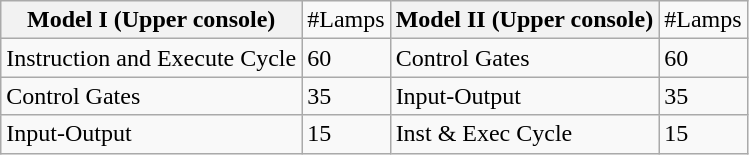<table class="wikitable" border="1">
<tr>
<th class="unsortable"><strong>Model I</strong> (Upper console)</th>
<td class="unsortable">#Lamps</td>
<th class="unsortable"><strong>Model II</strong> (Upper console)</th>
<td class="unsortable">#Lamps</td>
</tr>
<tr>
<td>Instruction and Execute Cycle</td>
<td>60</td>
<td>Control Gates</td>
<td>60</td>
</tr>
<tr>
<td>Control Gates</td>
<td>35</td>
<td>Input-Output</td>
<td>35</td>
</tr>
<tr>
<td>Input-Output</td>
<td>15</td>
<td>Inst & Exec Cycle</td>
<td>15</td>
</tr>
</table>
